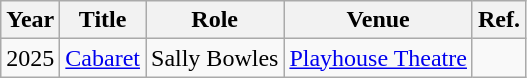<table class="wikitable sortable">
<tr>
<th>Year</th>
<th>Title</th>
<th>Role</th>
<th class="unsortable">Venue</th>
<th>Ref.</th>
</tr>
<tr>
<td>2025</td>
<td><a href='#'>Cabaret</a></td>
<td>Sally Bowles</td>
<td><a href='#'>Playhouse Theatre</a></td>
<td></td>
</tr>
</table>
